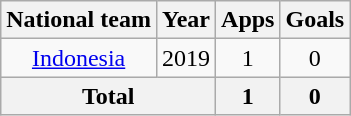<table class=wikitable style=text-align:center>
<tr>
<th>National team</th>
<th>Year</th>
<th>Apps</th>
<th>Goals</th>
</tr>
<tr>
<td rowspan="1"><a href='#'>Indonesia</a></td>
<td>2019</td>
<td>1</td>
<td>0</td>
</tr>
<tr>
<th colspan=2>Total</th>
<th>1</th>
<th>0</th>
</tr>
</table>
